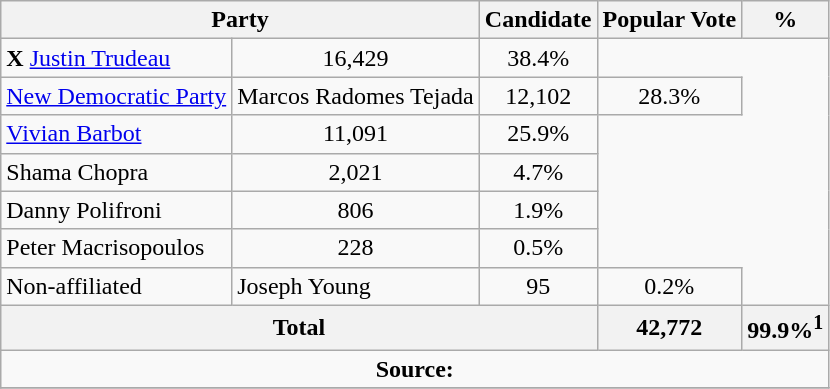<table class="wikitable">
<tr>
<th colspan="2">Party</th>
<th>Candidate</th>
<th>Popular Vote</th>
<th>%</th>
</tr>
<tr>
<td> <strong>X</strong> <a href='#'>Justin Trudeau</a></td>
<td align=center>16,429</td>
<td align=center>38.4%</td>
</tr>
<tr>
<td><a href='#'>New Democratic Party</a></td>
<td>Marcos Radomes Tejada</td>
<td align=center>12,102</td>
<td align=center>28.3%</td>
</tr>
<tr>
<td><a href='#'>Vivian Barbot</a></td>
<td align=center>11,091</td>
<td align=center>25.9%</td>
</tr>
<tr>
<td>Shama Chopra</td>
<td align=center>2,021</td>
<td align=center>4.7%</td>
</tr>
<tr>
<td>Danny Polifroni</td>
<td align=center>806</td>
<td align=center>1.9%</td>
</tr>
<tr>
<td>Peter Macrisopoulos</td>
<td align=center>228</td>
<td align=center>0.5%</td>
</tr>
<tr>
<td>Non-affiliated</td>
<td>Joseph Young</td>
<td align=center>95</td>
<td align=center>0.2%</td>
</tr>
<tr>
<th colspan=3>Total</th>
<th>42,772</th>
<th>99.9%<sup>1</sup></th>
</tr>
<tr>
<td align="center" colspan=5><strong>Source:</strong> </td>
</tr>
<tr>
</tr>
</table>
